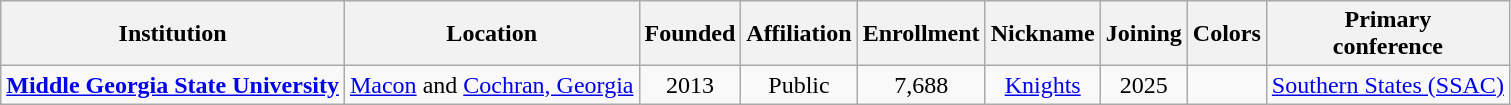<table class="wikitable sortable" style="text-align:center">
<tr>
<th>Institution</th>
<th>Location</th>
<th>Founded</th>
<th>Affiliation</th>
<th>Enrollment</th>
<th>Nickname</th>
<th>Joining</th>
<th class="unsortable">Colors</th>
<th>Primary<br>conference</th>
</tr>
<tr>
<td><strong><a href='#'>Middle Georgia State University</a></strong></td>
<td><a href='#'>Macon</a> and <a href='#'>Cochran, Georgia</a></td>
<td>2013</td>
<td>Public</td>
<td>7,688</td>
<td><a href='#'>Knights</a></td>
<td>2025</td>
<td>  </td>
<td><a href='#'>Southern States (SSAC)</a></td>
</tr>
</table>
